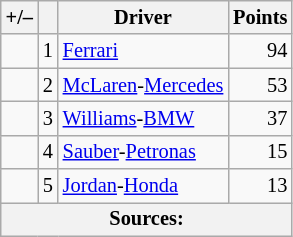<table class="wikitable" style="font-size: 85%;">
<tr>
<th scope="col">+/–</th>
<th scope="col"></th>
<th scope="col">Driver</th>
<th scope="col">Points</th>
</tr>
<tr>
<td align="left"></td>
<td align="center">1</td>
<td> <a href='#'>Ferrari</a></td>
<td align="right">94</td>
</tr>
<tr>
<td align="left"></td>
<td align="center">2</td>
<td> <a href='#'>McLaren</a>-<a href='#'>Mercedes</a></td>
<td align="right">53</td>
</tr>
<tr>
<td align="left"></td>
<td align="center">3</td>
<td> <a href='#'>Williams</a>-<a href='#'>BMW</a></td>
<td align="right">37</td>
</tr>
<tr>
<td align="left"></td>
<td align="center">4</td>
<td> <a href='#'>Sauber</a>-<a href='#'>Petronas</a></td>
<td align="right">15</td>
</tr>
<tr>
<td align="left"></td>
<td align="center">5</td>
<td> <a href='#'>Jordan</a>-<a href='#'>Honda</a></td>
<td align="right">13</td>
</tr>
<tr>
<th colspan=4>Sources:</th>
</tr>
</table>
